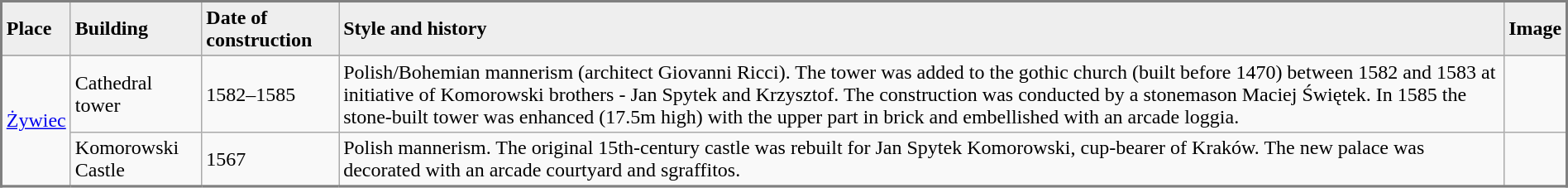<table class="wikitable" style="border: 2px solid gray; border-collapse: collapse;" width="100%">
<tr>
<td bgcolor="#EEEEEE"><strong>Place</strong></td>
<td bgcolor="#EEEEEE"><strong>Building</strong></td>
<td bgcolor="#EEEEEE"><strong>Date of construction</strong></td>
<td bgcolor="#EEEEEE"><strong>Style and history</strong></td>
<td bgcolor="#EEEEEE"><strong>Image</strong></td>
</tr>
<tr>
</tr>
<tr>
<td rowspan=2><a href='#'>Żywiec</a></td>
<td>Cathedral tower</td>
<td>1582–1585</td>
<td>Polish/Bohemian mannerism (architect Giovanni Ricci). The tower was added to the gothic church (built before 1470) between 1582 and 1583 at initiative of Komorowski brothers - Jan Spytek and Krzysztof. The construction was conducted by a stonemason Maciej Świętek. In 1585 the stone-built tower was enhanced (17.5m high) with the upper part in brick and embellished with an arcade loggia.</td>
<td></td>
</tr>
<tr>
<td>Komorowski Castle</td>
<td>1567</td>
<td>Polish mannerism. The original 15th-century castle was rebuilt for Jan Spytek Komorowski, cup-bearer of Kraków. The new palace was decorated with an arcade courtyard and sgraffitos.</td>
<td></td>
</tr>
<tr>
</tr>
</table>
